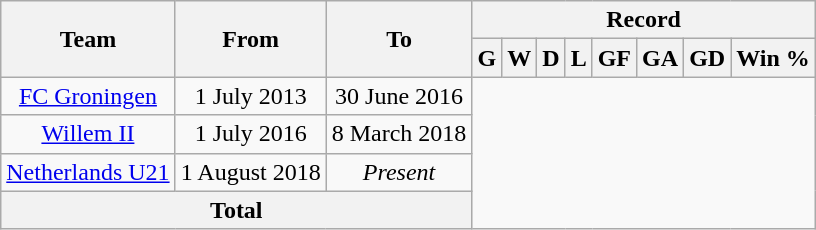<table class="wikitable" style="text-align: center">
<tr>
<th rowspan=2>Team</th>
<th rowspan=2>From</th>
<th rowspan=2>To</th>
<th colspan=8>Record</th>
</tr>
<tr>
<th>G</th>
<th>W</th>
<th>D</th>
<th>L</th>
<th>GF</th>
<th>GA</th>
<th>GD</th>
<th>Win %</th>
</tr>
<tr>
<td><a href='#'>FC Groningen</a></td>
<td>1 July 2013</td>
<td>30 June 2016<br></td>
</tr>
<tr>
<td><a href='#'>Willem II</a></td>
<td>1 July 2016</td>
<td>8 March 2018<br></td>
</tr>
<tr>
<td><a href='#'>Netherlands U21</a></td>
<td>1 August 2018</td>
<td><em>Present</em><br></td>
</tr>
<tr>
<th colspan="3">Total<br></th>
</tr>
</table>
